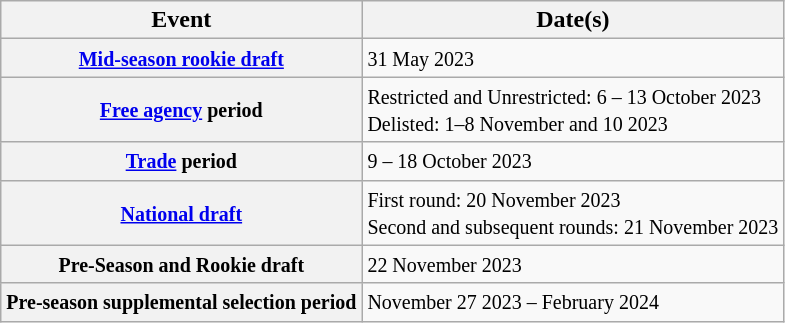<table class="wikitable plainrowheaders">
<tr>
<th scope="col">Event</th>
<th scope="col">Date(s)</th>
</tr>
<tr>
<th scope="row"><small><a href='#'>Mid-season rookie draft</a></small></th>
<td><small>31 May 2023</small></td>
</tr>
<tr>
<th scope="row"><small><a href='#'>Free agency</a> period</small></th>
<td><small>Restricted and Unrestricted: 6 – 13 October 2023<br> Delisted: 1–8 November and 10 2023</small></td>
</tr>
<tr>
<th scope="row"><small><a href='#'>Trade</a> period</small></th>
<td><small>9 – 18 October 2023</small></td>
</tr>
<tr>
<th scope="row"><small><a href='#'>National draft</a></small></th>
<td><small>First round: 20 November 2023<br>Second and subsequent rounds: 21 November 2023</small></td>
</tr>
<tr>
<th scope="row"><small>Pre-Season and Rookie draft</small></th>
<td><small>22 November 2023</small></td>
</tr>
<tr>
<th scope="row"><small>Pre-season supplemental selection period</small></th>
<td><small>November 27 2023 – February 2024</small></td>
</tr>
</table>
